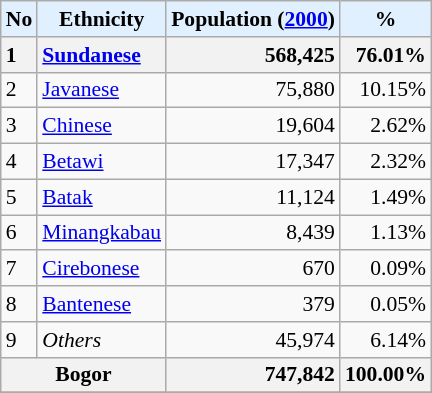<table class="wikitable sortable" style="font-size:90%;">
<tr>
<th style="background:#E0F0FF;">No</th>
<th style="background:#E0F0FF;">Ethnicity</th>
<th style="background:#E0F0FF;">Population (<a href='#'>2000</a>)</th>
<th style="background:#E0F0FF;">%</th>
</tr>
<tr>
<th style="text-align: left;">1</th>
<th style="text-align: left;"><a href='#'>Sundanese</a></th>
<th style="text-align: right;">568,425</th>
<th style="text-align: right;">76.01%</th>
</tr>
<tr>
<td>2</td>
<td><a href='#'>Javanese</a></td>
<td style="text-align: right;">75,880</td>
<td style="text-align: right;">10.15%</td>
</tr>
<tr>
<td>3</td>
<td><a href='#'>Chinese</a></td>
<td style="text-align: right;">19,604</td>
<td style="text-align: right;">2.62%</td>
</tr>
<tr>
<td>4</td>
<td><a href='#'>Betawi</a></td>
<td style="text-align: right;">17,347</td>
<td style="text-align: right;">2.32%</td>
</tr>
<tr>
<td>5</td>
<td><a href='#'>Batak</a></td>
<td style="text-align: right;">11,124</td>
<td style="text-align: right;">1.49%</td>
</tr>
<tr>
<td>6</td>
<td><a href='#'>Minangkabau</a></td>
<td style="text-align: right;">8,439</td>
<td style="text-align: right;">1.13%</td>
</tr>
<tr>
<td>7</td>
<td><a href='#'>Cirebonese</a></td>
<td style="text-align: right;">670</td>
<td style="text-align: right;">0.09%</td>
</tr>
<tr>
<td>8</td>
<td><a href='#'>Bantenese</a></td>
<td style="text-align: right;">379</td>
<td style="text-align: right;">0.05%</td>
</tr>
<tr>
<td>9</td>
<td><em>Others</em></td>
<td style="text-align: right;">45,974</td>
<td style="text-align: right;">6.14%</td>
</tr>
<tr>
<th colspan="2">Bogor</th>
<th style="text-align: right;">747,842</th>
<th style="text-align: right;">100.00%</th>
</tr>
<tr>
</tr>
</table>
